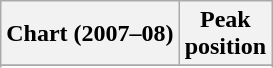<table class="wikitable sortable plainrowheaders" style="text-align:center">
<tr>
<th scope="col">Chart (2007–08)</th>
<th scope="col">Peak<br> position</th>
</tr>
<tr>
</tr>
<tr>
</tr>
<tr>
</tr>
<tr>
</tr>
<tr>
</tr>
<tr>
</tr>
<tr>
</tr>
<tr>
</tr>
<tr>
</tr>
<tr>
</tr>
<tr>
</tr>
</table>
